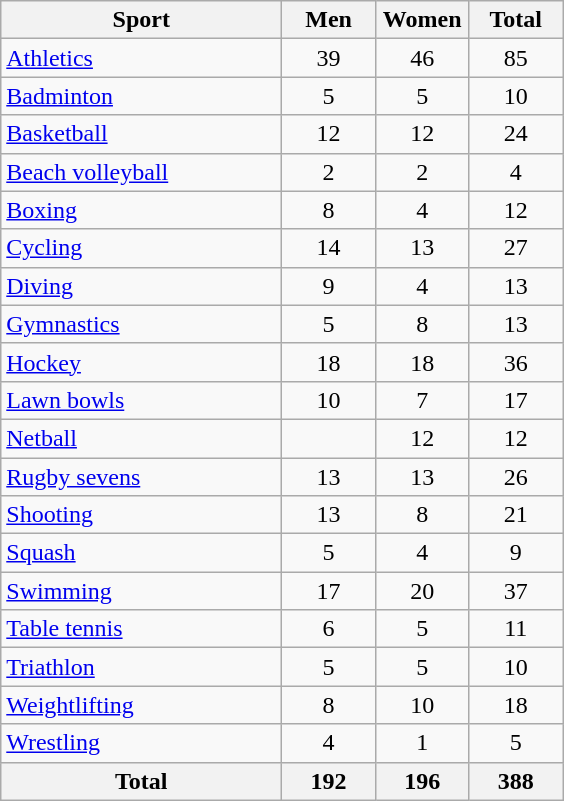<table class="wikitable sortable" style="text-align:center;">
<tr>
<th width=180>Sport</th>
<th width=55>Men</th>
<th width=55>Women</th>
<th width=55>Total</th>
</tr>
<tr>
<td align=left><a href='#'>Athletics</a></td>
<td>39</td>
<td>46</td>
<td>85</td>
</tr>
<tr>
<td align=left><a href='#'>Badminton</a></td>
<td>5</td>
<td>5</td>
<td>10</td>
</tr>
<tr>
<td align=left><a href='#'>Basketball</a></td>
<td>12</td>
<td>12</td>
<td>24</td>
</tr>
<tr>
<td align=left><a href='#'>Beach volleyball</a></td>
<td>2</td>
<td>2</td>
<td>4</td>
</tr>
<tr>
<td align=left><a href='#'>Boxing</a></td>
<td>8</td>
<td>4</td>
<td>12</td>
</tr>
<tr>
<td align=left><a href='#'>Cycling</a></td>
<td>14</td>
<td>13</td>
<td>27</td>
</tr>
<tr>
<td align=left><a href='#'>Diving</a></td>
<td>9</td>
<td>4</td>
<td>13</td>
</tr>
<tr>
<td align=left><a href='#'>Gymnastics</a></td>
<td>5</td>
<td>8</td>
<td>13</td>
</tr>
<tr>
<td align=left><a href='#'>Hockey</a></td>
<td>18</td>
<td>18</td>
<td>36</td>
</tr>
<tr>
<td align=left><a href='#'>Lawn bowls</a></td>
<td>10</td>
<td>7</td>
<td>17</td>
</tr>
<tr>
<td align=left><a href='#'>Netball</a></td>
<td></td>
<td>12</td>
<td>12</td>
</tr>
<tr>
<td align=left><a href='#'>Rugby sevens</a></td>
<td>13</td>
<td>13</td>
<td>26</td>
</tr>
<tr>
<td align=left><a href='#'>Shooting</a></td>
<td>13</td>
<td>8</td>
<td>21</td>
</tr>
<tr>
<td align=left><a href='#'>Squash</a></td>
<td>5</td>
<td>4</td>
<td>9</td>
</tr>
<tr>
<td align=left><a href='#'>Swimming</a></td>
<td>17</td>
<td>20</td>
<td>37</td>
</tr>
<tr>
<td align=left><a href='#'>Table tennis</a></td>
<td>6</td>
<td>5</td>
<td>11</td>
</tr>
<tr>
<td align=left><a href='#'>Triathlon</a></td>
<td>5</td>
<td>5</td>
<td>10</td>
</tr>
<tr>
<td align=left><a href='#'>Weightlifting</a></td>
<td>8</td>
<td>10</td>
<td>18</td>
</tr>
<tr>
<td align=left><a href='#'>Wrestling</a></td>
<td>4</td>
<td>1</td>
<td>5</td>
</tr>
<tr>
<th>Total</th>
<th>192</th>
<th>196</th>
<th>388</th>
</tr>
</table>
